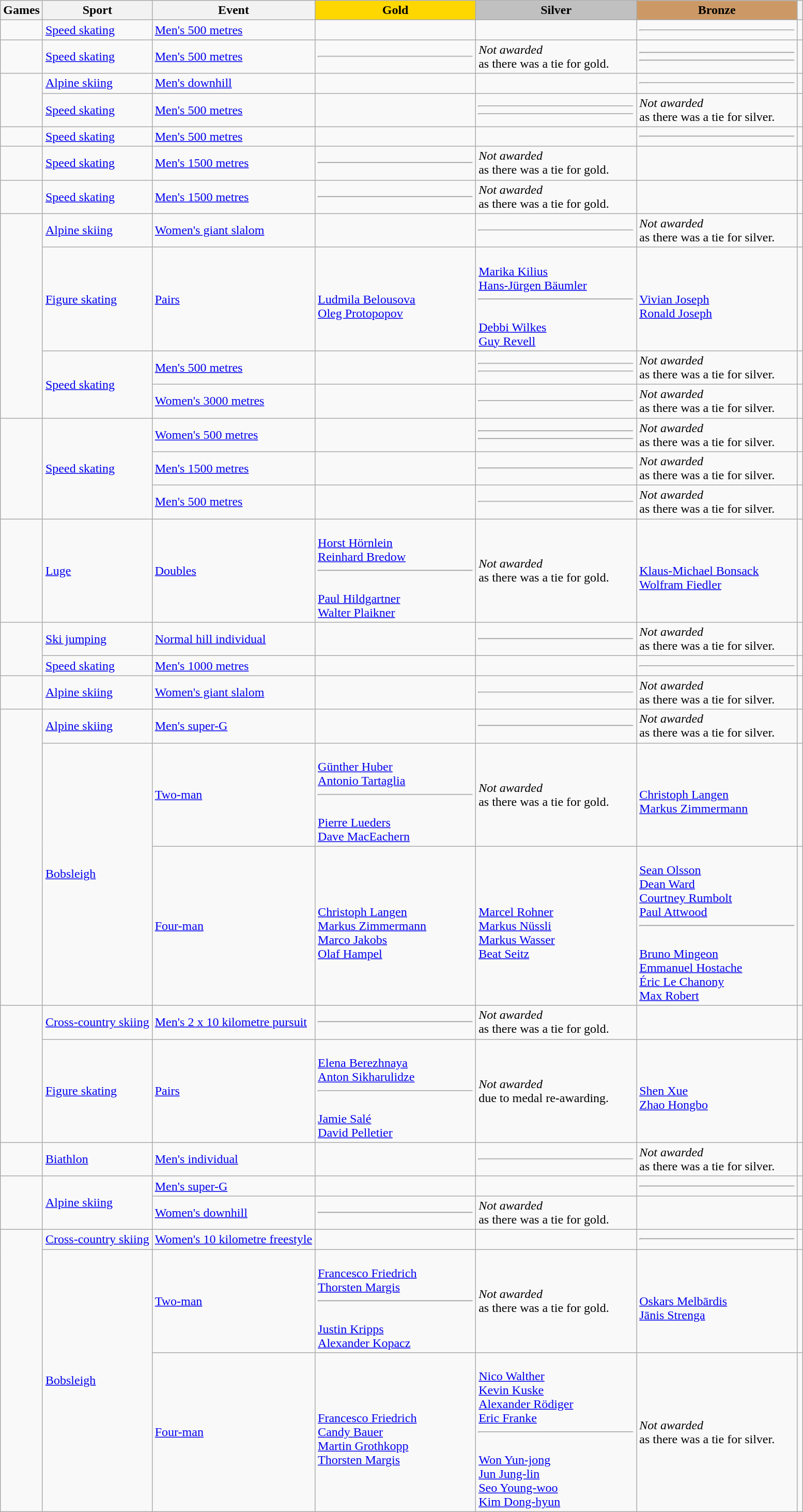<table class="wikitable sortable">
<tr>
<th>Games</th>
<th>Sport</th>
<th>Event</th>
<th style="background-color:gold; width: 200px;" class="unsortable">Gold</th>
<th style="background-color:silver; width: 200px;" class="unsortable">Silver</th>
<th style="background-color:#cc9966; width: 200px;" class="unsortable">Bronze</th>
<th class="unsortable"></th>
</tr>
<tr id="Winter 1924">
<td></td>
<td> <a href='#'>Speed skating</a></td>
<td><a href='#'>Men's 500 metres</a></td>
<td></td>
<td></td>
<td><hr></td>
<td></td>
</tr>
<tr id="Winter 1928">
<td></td>
<td> <a href='#'>Speed skating</a></td>
<td><a href='#'>Men's 500 metres</a></td>
<td><hr></td>
<td><em>Not awarded</em><br><span>as there was a tie for gold.</span></td>
<td><hr><hr></td>
<td></td>
</tr>
<tr id="Winter 1948">
<td rowspan=2></td>
<td> <a href='#'>Alpine skiing</a></td>
<td><a href='#'>Men's downhill</a></td>
<td></td>
<td></td>
<td><hr></td>
<td></td>
</tr>
<tr>
<td> <a href='#'>Speed skating</a></td>
<td><a href='#'>Men's 500 metres</a></td>
<td></td>
<td><hr><hr></td>
<td><em>Not awarded</em><br><span>as there was a tie for silver.</span></td>
<td></td>
</tr>
<tr id="Winter 1952">
<td></td>
<td> <a href='#'>Speed skating</a></td>
<td><a href='#'>Men's 500 metres</a></td>
<td></td>
<td></td>
<td><hr></td>
<td></td>
</tr>
<tr id="Winter 1956">
<td></td>
<td> <a href='#'>Speed skating</a></td>
<td><a href='#'>Men's 1500 metres</a></td>
<td><hr></td>
<td><em>Not awarded</em><br><span>as there was a tie for gold.</span></td>
<td></td>
<td></td>
</tr>
<tr id="Winter 1960">
<td></td>
<td> <a href='#'>Speed skating</a></td>
<td><a href='#'>Men's 1500 metres</a></td>
<td><hr></td>
<td><em>Not awarded</em><br><span>as there was a tie for gold.</span></td>
<td></td>
<td></td>
</tr>
<tr id="Winter 1964">
<td rowspan=4></td>
<td> <a href='#'>Alpine skiing</a></td>
<td><a href='#'>Women's giant slalom</a></td>
<td></td>
<td><hr></td>
<td><em>Not awarded</em><br><span>as there was a tie for silver.</span></td>
<td></td>
</tr>
<tr>
<td> <a href='#'>Figure skating</a></td>
<td><a href='#'>Pairs</a></td>
<td><br><a href='#'>Ludmila Belousova</a><br><a href='#'>Oleg Protopopov</a></td>
<td><br><a href='#'>Marika Kilius</a><br><a href='#'>Hans-Jürgen Bäumler</a><hr><br><a href='#'>Debbi Wilkes</a><br><a href='#'>Guy Revell</a></td>
<td><br><a href='#'>Vivian Joseph</a><br><a href='#'>Ronald Joseph</a></td>
<td></td>
</tr>
<tr>
<td rowspan=2> <a href='#'>Speed skating</a></td>
<td><a href='#'>Men's 500 metres</a></td>
<td></td>
<td><hr><hr></td>
<td><em>Not awarded</em><br><span>as there was a tie for silver.</span></td>
<td></td>
</tr>
<tr>
<td><a href='#'>Women's 3000 metres</a></td>
<td></td>
<td><hr></td>
<td><em>Not awarded</em><br><span>as there was a tie for silver.</span></td>
<td></td>
</tr>
<tr id="Winter 1968">
<td rowspan=3></td>
<td rowspan=3> <a href='#'>Speed skating</a></td>
<td><a href='#'>Women's 500 metres</a></td>
<td></td>
<td><hr><hr></td>
<td><em>Not awarded</em><br><span>as there was a tie for silver.</span></td>
<td></td>
</tr>
<tr>
<td><a href='#'>Men's 1500 metres</a></td>
<td></td>
<td><hr></td>
<td><em>Not awarded</em><br><span>as there was a tie for silver.</span></td>
<td></td>
</tr>
<tr>
<td><a href='#'>Men's 500 metres</a></td>
<td></td>
<td><hr></td>
<td><em>Not awarded</em><br><span>as there was a tie for silver.</span></td>
<td></td>
</tr>
<tr id="Winter 1972">
<td></td>
<td> <a href='#'>Luge</a></td>
<td><a href='#'>Doubles</a></td>
<td><br><a href='#'>Horst Hörnlein</a><br><a href='#'>Reinhard Bredow</a><hr><br><a href='#'>Paul Hildgartner</a><br><a href='#'>Walter Plaikner</a></td>
<td><em>Not awarded</em><br><span>as there was a tie for gold.</span></td>
<td><br><a href='#'>Klaus-Michael Bonsack</a><br><a href='#'>Wolfram Fiedler</a></td>
<td></td>
</tr>
<tr id="Winter 1980">
<td rowspan=2></td>
<td> <a href='#'>Ski jumping</a></td>
<td><a href='#'>Normal hill individual</a></td>
<td></td>
<td><hr></td>
<td><em>Not awarded</em><br><span>as there was a tie for silver.</span></td>
<td></td>
</tr>
<tr>
<td> <a href='#'>Speed skating</a></td>
<td><a href='#'>Men's 1000 metres</a></td>
<td></td>
<td></td>
<td><hr></td>
<td></td>
</tr>
<tr id="Winter 1992">
<td></td>
<td> <a href='#'>Alpine skiing</a></td>
<td><a href='#'>Women's giant slalom</a></td>
<td></td>
<td><hr></td>
<td><em>Not awarded</em><br><span>as there was a tie for silver.</span></td>
<td></td>
</tr>
<tr id="Winter 1998">
<td rowspan=3></td>
<td> <a href='#'>Alpine skiing</a></td>
<td><a href='#'>Men's super-G</a></td>
<td></td>
<td><hr></td>
<td><em>Not awarded</em><br><span>as there was a tie for silver.</span></td>
<td></td>
</tr>
<tr>
<td rowspan=2> <a href='#'>Bobsleigh</a></td>
<td><a href='#'>Two-man</a></td>
<td><br><a href='#'>Günther Huber</a><br><a href='#'>Antonio Tartaglia</a><hr><br><a href='#'>Pierre Lueders</a><br><a href='#'>Dave MacEachern</a></td>
<td><em>Not awarded</em><br><span>as there was a tie for gold.</span></td>
<td><br><a href='#'>Christoph Langen</a><br><a href='#'>Markus Zimmermann</a></td>
<td></td>
</tr>
<tr>
<td><a href='#'>Four-man</a></td>
<td><br><a href='#'>Christoph Langen</a><br><a href='#'>Markus Zimmermann</a><br><a href='#'>Marco Jakobs</a><br><a href='#'>Olaf Hampel</a></td>
<td><br><a href='#'>Marcel Rohner</a><br><a href='#'>Markus Nüssli</a><br><a href='#'>Markus Wasser</a><br><a href='#'>Beat Seitz</a></td>
<td><br><a href='#'>Sean Olsson</a><br><a href='#'>Dean Ward</a><br><a href='#'>Courtney Rumbolt</a><br><a href='#'>Paul Attwood</a><hr><br><a href='#'>Bruno Mingeon</a><br><a href='#'>Emmanuel Hostache</a><br><a href='#'>Éric Le Chanony</a><br><a href='#'>Max Robert</a></td>
<td></td>
</tr>
<tr id="Winter 2002">
<td rowspan=2></td>
<td> <a href='#'>Cross-country skiing</a></td>
<td><a href='#'>Men's 2 x 10 kilometre pursuit</a></td>
<td><hr></td>
<td><em>Not awarded</em><br><span>as there was a tie for gold.</span></td>
<td></td>
<td></td>
</tr>
<tr>
<td> <a href='#'>Figure skating</a></td>
<td><a href='#'>Pairs</a></td>
<td><br><a href='#'>Elena Berezhnaya</a><br><a href='#'>Anton Sikharulidze</a><hr><br><a href='#'>Jamie Salé</a><br><a href='#'>David Pelletier</a></td>
<td><em>Not awarded</em><br><span>due to medal re-awarding.</span></td>
<td><br><a href='#'>Shen Xue</a><br><a href='#'>Zhao Hongbo</a></td>
<td></td>
</tr>
<tr id="Winter 2010">
<td></td>
<td> <a href='#'>Biathlon</a></td>
<td><a href='#'>Men's individual</a></td>
<td></td>
<td><hr></td>
<td><em>Not awarded</em><br><span>as there was a tie for silver.</span></td>
<td></td>
</tr>
<tr id="Winter 2014">
<td rowspan=2></td>
<td rowspan=2> <a href='#'>Alpine skiing</a></td>
<td><a href='#'>Men's super-G</a></td>
<td></td>
<td></td>
<td><hr></td>
<td></td>
</tr>
<tr>
<td><a href='#'>Women's downhill</a></td>
<td><hr></td>
<td><em>Not awarded</em><br><span>as there was a tie for gold.</span></td>
<td></td>
<td></td>
</tr>
<tr id="Winter 2018">
<td rowspan=3></td>
<td> <a href='#'>Cross-country skiing</a></td>
<td><a href='#'>Women's 10 kilometre freestyle</a></td>
<td></td>
<td></td>
<td><hr></td>
<td></td>
</tr>
<tr>
<td rowspan=2> <a href='#'>Bobsleigh</a></td>
<td><a href='#'>Two-man</a></td>
<td><br><a href='#'>Francesco Friedrich</a><br><a href='#'>Thorsten Margis</a><hr><br><a href='#'>Justin Kripps</a><br><a href='#'>Alexander Kopacz</a></td>
<td><em>Not awarded</em><br><span>as there was a tie for gold.</span></td>
<td><br><a href='#'>Oskars Melbārdis</a><br><a href='#'>Jānis Strenga</a></td>
<td></td>
</tr>
<tr>
<td><a href='#'>Four-man</a></td>
<td><br><a href='#'>Francesco Friedrich</a><br><a href='#'>Candy Bauer</a><br><a href='#'>Martin Grothkopp</a><br><a href='#'>Thorsten Margis</a></td>
<td><br><a href='#'>Nico Walther</a><br><a href='#'>Kevin Kuske</a><br><a href='#'>Alexander Rödiger</a><br><a href='#'>Eric Franke</a><hr><br><a href='#'>Won Yun-jong</a><br><a href='#'>Jun Jung-lin</a><br><a href='#'>Seo Young-woo</a><br><a href='#'>Kim Dong-hyun</a></td>
<td><em>Not awarded</em><br><span>as there was a tie for silver.</span></td>
<td></td>
</tr>
</table>
